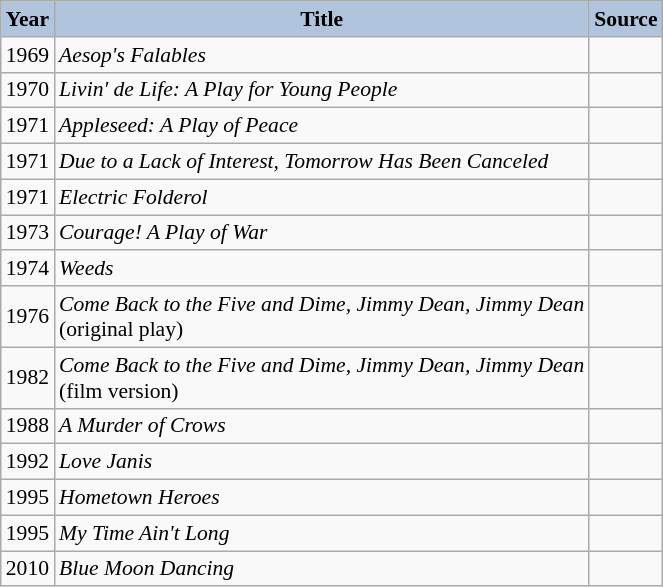<table class="wikitable" style="font-size:90%;">
<tr>
<th style="background: #B0C4DE;">Year</th>
<th style="background: #B0C4DE;">Title</th>
<th style="background: #B0C4DE;">Source</th>
</tr>
<tr>
<td>1969</td>
<td><em>Aesop's Falables</em></td>
<td></td>
</tr>
<tr>
<td>1970</td>
<td><em>Livin' de Life: A Play for Young People</em></td>
<td></td>
</tr>
<tr>
<td>1971</td>
<td><em>Appleseed: A Play of Peace</em></td>
<td></td>
</tr>
<tr>
<td>1971</td>
<td><em>Due to a Lack of Interest, Tomorrow Has Been Canceled</em></td>
<td></td>
</tr>
<tr>
<td>1971</td>
<td><em>Electric Folderol</em></td>
<td></td>
</tr>
<tr>
<td>1973</td>
<td><em>Courage! A Play of War</em></td>
<td></td>
</tr>
<tr>
<td>1974</td>
<td><em>Weeds</em></td>
<td></td>
</tr>
<tr>
<td>1976</td>
<td><em>Come Back to the Five and Dime, Jimmy Dean, Jimmy Dean</em><br>(original play)</td>
<td></td>
</tr>
<tr>
<td>1982</td>
<td><em>Come Back to the Five and Dime, Jimmy Dean, Jimmy Dean</em><br>(film version)</td>
<td></td>
</tr>
<tr>
<td>1988</td>
<td><em>A Murder of Crows</em></td>
<td></td>
</tr>
<tr>
<td>1992</td>
<td><em>Love Janis</em></td>
<td></td>
</tr>
<tr>
<td>1995</td>
<td><em>Hometown Heroes</em></td>
<td></td>
</tr>
<tr>
<td>1995</td>
<td><em>My Time Ain't Long</em></td>
<td></td>
</tr>
<tr>
<td>2010</td>
<td><em>Blue Moon Dancing</em></td>
<td></td>
</tr>
</table>
